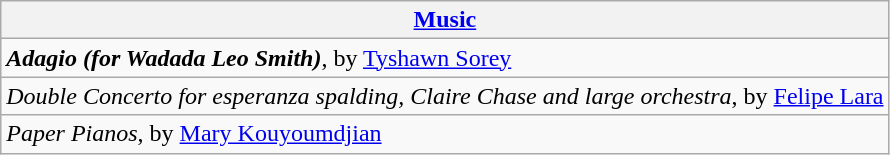<table class="wikitable" style="float:left; float:none;">
<tr>
<th><a href='#'>Music</a></th>
</tr>
<tr>
<td><strong><em>Adagio (for Wadada Leo Smith)</em></strong>, by <a href='#'>Tyshawn Sorey</a></td>
</tr>
<tr>
<td><em>Double Concerto for esperanza spalding, Claire Chase and large orchestra</em>, by <a href='#'>Felipe Lara</a></td>
</tr>
<tr>
<td><em>Paper Pianos</em>, by <a href='#'>Mary Kouyoumdjian</a></td>
</tr>
</table>
